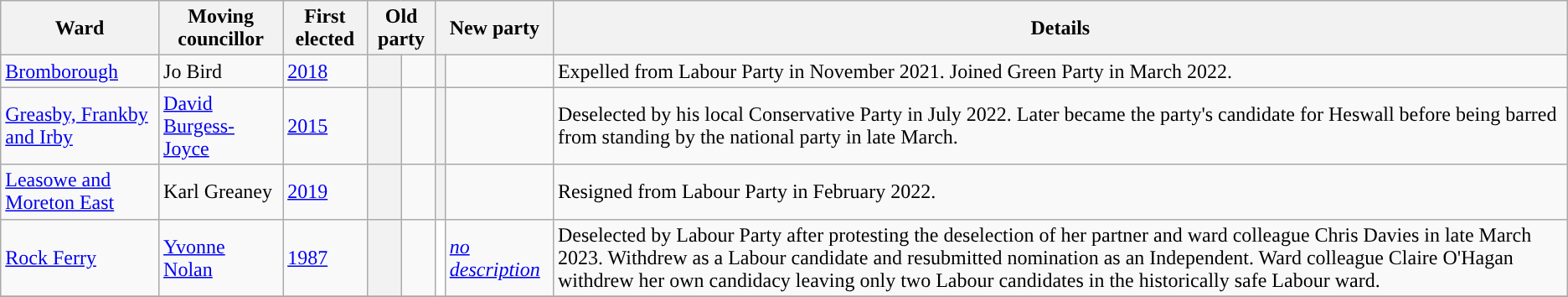<table class="wikitable sortable">
<tr>
<th>Ward</th>
<th>Moving councillor</th>
<th>First elected</th>
<th colspan="2">Old party</th>
<th colspan="2">New party</th>
<th>Details</th>
</tr>
<tr>
<td align="left"><a href='#'>Bromborough</a></td>
<td align="left">Jo Bird</td>
<td align="left"><a href='#'>2018</a></td>
<th style="background-color: "></th>
<td><a href='#'></a></td>
<th style="background-color: "></th>
<td><a href='#'></a></td>
<td>Expelled from Labour Party in November 2021. Joined Green Party in March 2022.</td>
</tr>
<tr>
<td align="left"><a href='#'>Greasby, Frankby and Irby</a></td>
<td align="left"><a href='#'>David Burgess-Joyce</a></td>
<td align="left"><a href='#'>2015</a></td>
<th style="background-color: "></th>
<td><a href='#'></a></td>
<th style="background-color: "></th>
<td><a href='#'></a></td>
<td>Deselected by his local Conservative Party in July 2022. Later became the party's candidate for Heswall before being barred from standing by the national party in late March.</td>
</tr>
<tr>
<td align ="left"><a href='#'>Leasowe and Moreton East</a></td>
<td align="left">Karl Greaney</td>
<td align="left"><a href='#'>2019</a></td>
<th style="background-color: "></th>
<td><a href='#'></a></td>
<th style="background-color: "></th>
<td><a href='#'></a></td>
<td>Resigned from Labour Party in February 2022.</td>
</tr>
<tr>
<td align="left"><a href='#'>Rock Ferry</a></td>
<td align="left"><a href='#'>Yvonne Nolan</a></td>
<td align="left"><a href='#'>1987</a></td>
<th style="background-color: "></th>
<td><a href='#'></a></td>
<th style="background-color: white"></th>
<td><a href='#'><em>no description</em></a></td>
<td>Deselected by Labour Party after protesting the deselection of her partner and ward colleague Chris Davies in late March 2023. Withdrew as a Labour candidate and resubmitted nomination as an Independent. Ward colleague Claire O'Hagan withdrew her own candidacy leaving only two Labour candidates in the historically safe Labour ward.</td>
</tr>
<tr>
</tr>
</table>
